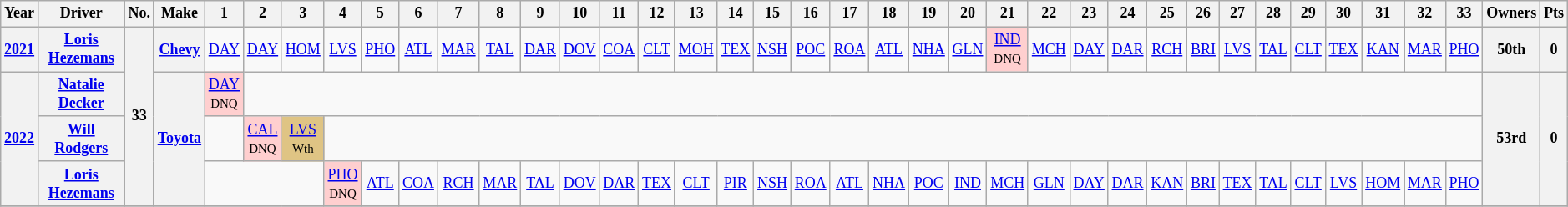<table class="wikitable" style="text-align:center; font-size:75%">
<tr>
<th>Year</th>
<th>Driver</th>
<th>No.</th>
<th>Make</th>
<th>1</th>
<th>2</th>
<th>3</th>
<th>4</th>
<th>5</th>
<th>6</th>
<th>7</th>
<th>8</th>
<th>9</th>
<th>10</th>
<th>11</th>
<th>12</th>
<th>13</th>
<th>14</th>
<th>15</th>
<th>16</th>
<th>17</th>
<th>18</th>
<th>19</th>
<th>20</th>
<th>21</th>
<th>22</th>
<th>23</th>
<th>24</th>
<th>25</th>
<th>26</th>
<th>27</th>
<th>28</th>
<th>29</th>
<th>30</th>
<th>31</th>
<th>32</th>
<th>33</th>
<th>Owners</th>
<th>Pts</th>
</tr>
<tr>
<th><a href='#'>2021</a></th>
<th><a href='#'>Loris Hezemans</a></th>
<th rowspan=4>33</th>
<th><a href='#'>Chevy</a></th>
<td><a href='#'>DAY</a></td>
<td><a href='#'>DAY</a></td>
<td><a href='#'>HOM</a></td>
<td><a href='#'>LVS</a></td>
<td><a href='#'>PHO</a></td>
<td><a href='#'>ATL</a></td>
<td><a href='#'>MAR</a></td>
<td><a href='#'>TAL</a></td>
<td><a href='#'>DAR</a></td>
<td><a href='#'>DOV</a></td>
<td><a href='#'>COA</a></td>
<td><a href='#'>CLT</a></td>
<td><a href='#'>MOH</a></td>
<td><a href='#'>TEX</a></td>
<td><a href='#'>NSH</a></td>
<td><a href='#'>POC</a></td>
<td><a href='#'>ROA</a></td>
<td><a href='#'>ATL</a></td>
<td><a href='#'>NHA</a></td>
<td><a href='#'>GLN</a></td>
<td style="background:#FFCFCF;"><a href='#'>IND</a><br><small>DNQ</small></td>
<td><a href='#'>MCH</a></td>
<td><a href='#'>DAY</a></td>
<td><a href='#'>DAR</a></td>
<td><a href='#'>RCH</a></td>
<td><a href='#'>BRI</a></td>
<td><a href='#'>LVS</a></td>
<td><a href='#'>TAL</a></td>
<td><a href='#'>CLT</a></td>
<td><a href='#'>TEX</a></td>
<td><a href='#'>KAN</a></td>
<td><a href='#'>MAR</a></td>
<td><a href='#'>PHO</a></td>
<th>50th</th>
<th>0</th>
</tr>
<tr>
<th rowspan=3><a href='#'>2022</a></th>
<th><a href='#'>Natalie Decker</a></th>
<th rowspan=3><a href='#'>Toyota</a></th>
<td style="background:#FFCFCF;"><a href='#'>DAY</a><br><small>DNQ</small></td>
<td colspan=32></td>
<th rowspan=3>53rd</th>
<th rowspan=3>0</th>
</tr>
<tr>
<th><a href='#'>Will Rodgers</a></th>
<td></td>
<td style="background:#FFCFCF;"><a href='#'>CAL</a><br><small>DNQ</small></td>
<td style="background:#DFC484;"><a href='#'>LVS</a><br><small>Wth</small></td>
<td colspan=30></td>
</tr>
<tr>
<th><a href='#'>Loris Hezemans</a></th>
<td colspan=3></td>
<td style="background:#FFCFCF;"><a href='#'>PHO</a><br><small>DNQ</small></td>
<td><a href='#'>ATL</a></td>
<td><a href='#'>COA</a></td>
<td><a href='#'>RCH</a></td>
<td><a href='#'>MAR</a></td>
<td><a href='#'>TAL</a></td>
<td><a href='#'>DOV</a></td>
<td><a href='#'>DAR</a></td>
<td><a href='#'>TEX</a></td>
<td><a href='#'>CLT</a></td>
<td><a href='#'>PIR</a></td>
<td><a href='#'>NSH</a></td>
<td><a href='#'>ROA</a></td>
<td><a href='#'>ATL</a></td>
<td><a href='#'>NHA</a></td>
<td><a href='#'>POC</a></td>
<td><a href='#'>IND</a></td>
<td><a href='#'>MCH</a></td>
<td><a href='#'>GLN</a></td>
<td><a href='#'>DAY</a></td>
<td><a href='#'>DAR</a></td>
<td><a href='#'>KAN</a></td>
<td><a href='#'>BRI</a></td>
<td><a href='#'>TEX</a></td>
<td><a href='#'>TAL</a></td>
<td><a href='#'>CLT</a></td>
<td><a href='#'>LVS</a></td>
<td><a href='#'>HOM</a></td>
<td><a href='#'>MAR</a></td>
<td><a href='#'>PHO</a></td>
</tr>
<tr>
</tr>
</table>
